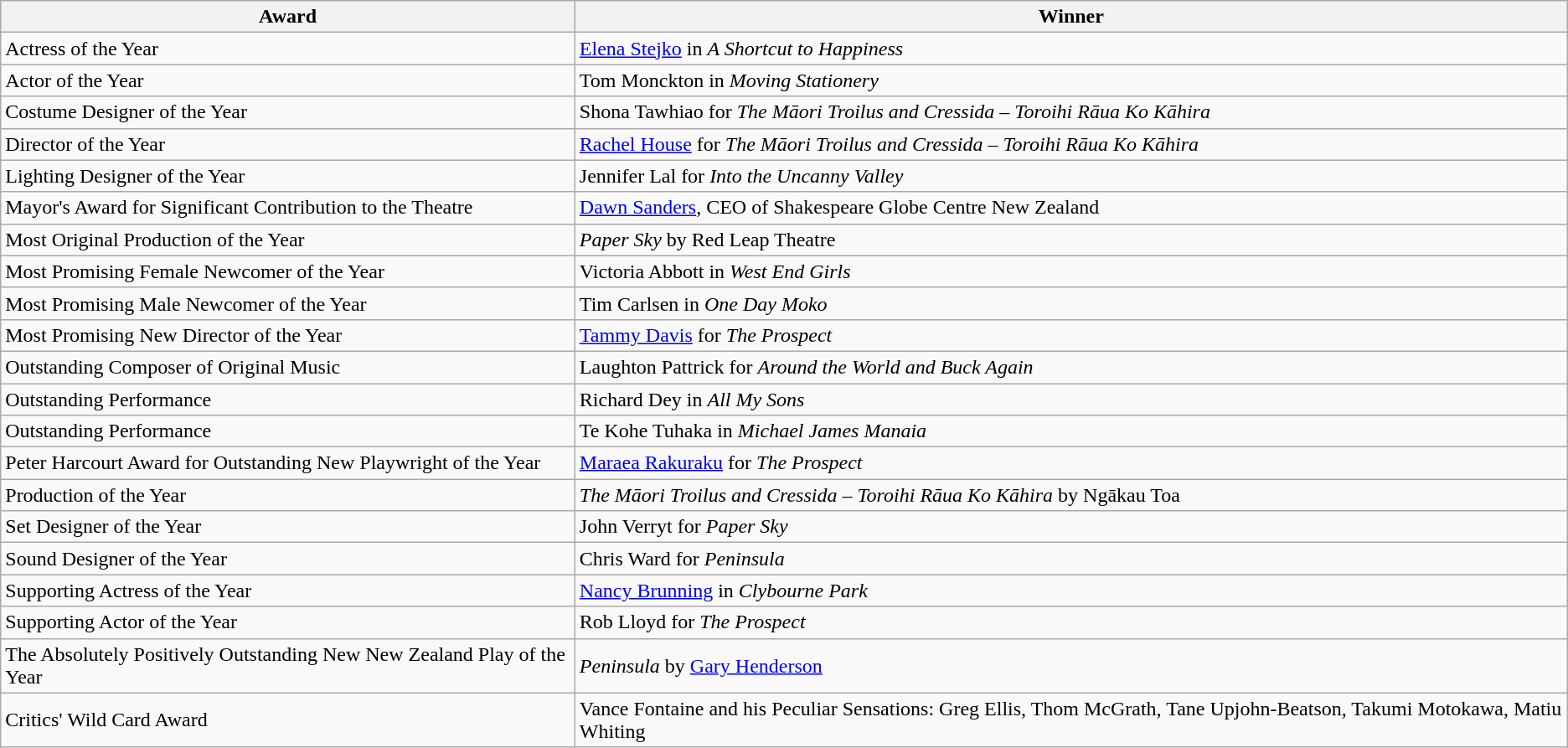<table class="wikitable sortable">
<tr>
<th>Award</th>
<th>Winner</th>
</tr>
<tr>
<td>Actress of the Year</td>
<td><a href='#'>Elena Stejko</a> in <em>A Shortcut to Happiness</em></td>
</tr>
<tr>
<td>Actor of the Year</td>
<td>Tom Monckton in <em>Moving Stationery</em></td>
</tr>
<tr>
<td>Costume Designer of the Year</td>
<td>Shona Tawhiao for <em>The Māori Troilus and Cressida – Toroihi Rāua Ko Kāhira</em></td>
</tr>
<tr>
<td>Director of the Year</td>
<td><a href='#'>Rachel House</a> for <em>The Māori Troilus and Cressida – Toroihi Rāua Ko Kāhira</em></td>
</tr>
<tr>
<td>Lighting Designer of the Year</td>
<td>Jennifer Lal for <em>Into the Uncanny Valley</em></td>
</tr>
<tr>
<td>Mayor's Award for Significant Contribution to the Theatre</td>
<td><a href='#'>Dawn Sanders</a>, CEO of Shakespeare Globe Centre New Zealand </td>
</tr>
<tr>
<td>Most Original Production of the Year</td>
<td><em>Paper Sky</em> by Red Leap Theatre</td>
</tr>
<tr>
<td>Most Promising Female Newcomer of the Year</td>
<td>Victoria Abbott in <em>West End Girls</em></td>
</tr>
<tr>
<td>Most Promising Male Newcomer of the Year</td>
<td>Tim Carlsen in <em>One Day Moko</em></td>
</tr>
<tr>
<td>Most Promising New Director of the Year</td>
<td><a href='#'>Tammy Davis</a> for <em>The Prospect</em></td>
</tr>
<tr>
<td>Outstanding Composer of Original Music</td>
<td>Laughton Pattrick for <em>Around the World and Buck Again</em> </td>
</tr>
<tr>
<td>Outstanding Performance</td>
<td>Richard Dey in <em>All My Sons</em></td>
</tr>
<tr>
<td>Outstanding Performance</td>
<td>Te Kohe Tuhaka in <em>Michael James Manaia</em></td>
</tr>
<tr>
<td>Peter Harcourt Award for Outstanding New Playwright of the Year</td>
<td><a href='#'>Maraea Rakuraku</a> for <em>The Prospect</em></td>
</tr>
<tr>
<td>Production of the Year</td>
<td><em>The Māori Troilus and Cressida – Toroihi Rāua Ko Kāhira</em> by Ngākau Toa</td>
</tr>
<tr>
<td>Set Designer of the Year</td>
<td>John Verryt for <em>Paper Sky</em></td>
</tr>
<tr>
<td>Sound Designer of the Year</td>
<td>Chris Ward for <em>Peninsula</em></td>
</tr>
<tr>
<td>Supporting Actress of the Year</td>
<td><a href='#'>Nancy Brunning</a> in <em>Clybourne Park</em></td>
</tr>
<tr>
<td>Supporting Actor of the Year</td>
<td>Rob Lloyd for <em>The Prospect</em></td>
</tr>
<tr>
<td>The Absolutely Positively Outstanding New New Zealand Play of the Year</td>
<td><em>Peninsula</em> by <a href='#'>Gary Henderson</a></td>
</tr>
<tr>
<td>Critics' Wild Card Award</td>
<td>Vance Fontaine and his Peculiar Sensations: Greg Ellis, Thom McGrath, Tane Upjohn-Beatson, Takumi Motokawa, Matiu Whiting</td>
</tr>
</table>
